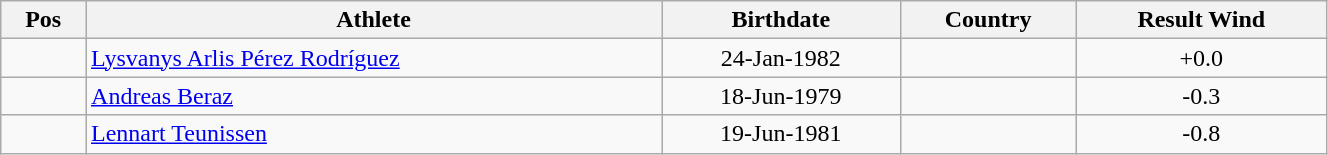<table class="wikitable"  style="text-align:center; width:70%;">
<tr>
<th>Pos</th>
<th>Athlete</th>
<th>Birthdate</th>
<th>Country</th>
<th>Result Wind</th>
</tr>
<tr>
<td align=center></td>
<td align=left><a href='#'>Lysvanys Arlis Pérez Rodríguez</a></td>
<td>24-Jan-1982</td>
<td align=left></td>
<td> +0.0</td>
</tr>
<tr>
<td align=center></td>
<td align=left><a href='#'>Andreas Beraz</a></td>
<td>18-Jun-1979</td>
<td align=left></td>
<td> -0.3</td>
</tr>
<tr>
<td align=center></td>
<td align=left><a href='#'>Lennart Teunissen</a></td>
<td>19-Jun-1981</td>
<td align=left></td>
<td> -0.8</td>
</tr>
</table>
